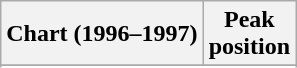<table class="wikitable sortable">
<tr>
<th align="left">Chart (1996–1997)</th>
<th align="center">Peak<br>position</th>
</tr>
<tr>
</tr>
<tr>
</tr>
</table>
